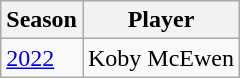<table class="wikitable">
<tr>
<th>Season</th>
<th>Player</th>
</tr>
<tr>
<td><a href='#'>2022</a></td>
<td>Koby McEwen</td>
</tr>
</table>
